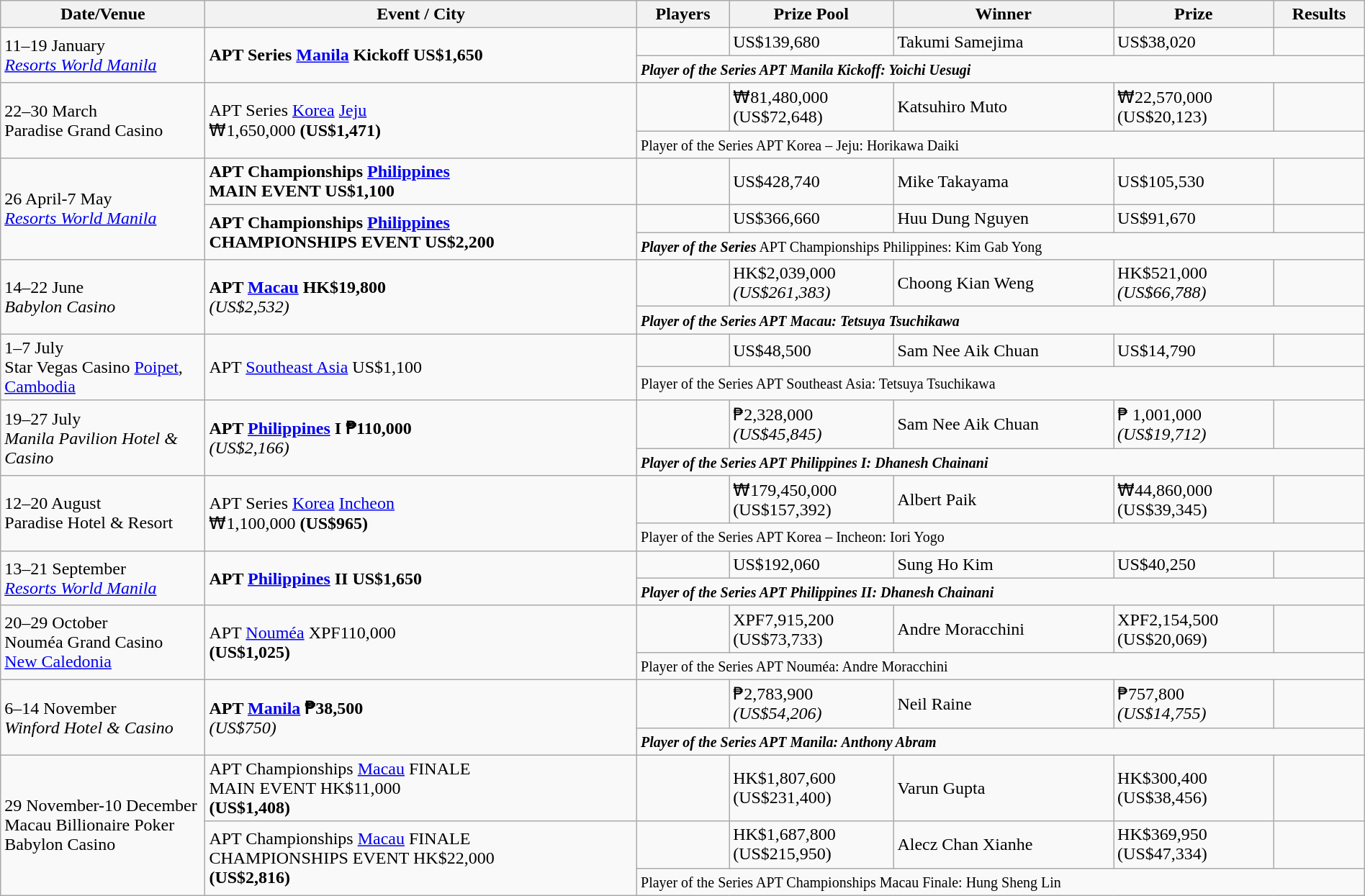<table class="wikitable" width="100%">
<tr>
<th width="15%">Date/Venue</th>
<th !width="20%">Event / City</th>
<th !width="11%">Players</th>
<th !width="12%">Prize Pool</th>
<th !width="16%">Winner</th>
<th !width="12%">Prize</th>
<th !width="14%">Results</th>
</tr>
<tr>
<td rowspan="2">11–19 January<br><em><a href='#'>Resorts World Manila</a></em></td>
<td rowspan="2"> <strong>APT Series <a href='#'>Manila</a> Kickoff US$1,650</strong></td>
<td></td>
<td>US$139,680</td>
<td> Takumi Samejima</td>
<td>US$38,020</td>
<td></td>
</tr>
<tr>
<td colspan="5"><small><strong><em>Player of the Series<strong> APT Manila Kickoff:  Yoichi Uesugi<em></small></td>
</tr>
<tr>
<td rowspan="2">22–30 March<br></em>Paradise Grand Casino<em></td>
<td rowspan="2"> </strong>APT Series <a href='#'>Korea</a> <a href='#'>Jeju</a><br>₩1,650,000<strong> </em>(US$1,471)<em></td>
<td></td>
<td>₩81,480,000<br></em>(US$72,648)<em></td>
<td> Katsuhiro Muto</td>
<td>₩22,570,000<br></em>(US$20,123)<em></td>
<td></td>
</tr>
<tr>
<td colspan="5"><small></em></strong>Player of the Series</strong> APT Korea – Jeju:  Horikawa Daiki</em></small></td>
</tr>
<tr>
<td rowspan="3">26 April-7 May<br><em><a href='#'>Resorts World Manila</a></em></td>
<td> <strong>APT Championships <a href='#'>Philippines</a><br>MAIN EVENT US$1,100</strong></td>
<td></td>
<td>US$428,740</td>
<td> Mike Takayama</td>
<td>US$105,530</td>
<td></td>
</tr>
<tr>
<td rowspan="2"> <strong>APT Championships <a href='#'>Philippines</a><br>CHAMPIONSHIPS EVENT US$2,200</strong></td>
<td></td>
<td>US$366,660</td>
<td> Huu Dung Nguyen</td>
<td>US$91,670</td>
<td></td>
</tr>
<tr>
<td colspan="5"><small><strong><em>Player of the Series</em></strong> APT Championships Philippines:  Kim Gab Yong</small></td>
</tr>
<tr>
<td rowspan="2">14–22 June<br><em>Babylon Casino</em></td>
<td rowspan="2"> <strong>APT <a href='#'>Macau</a> HK$19,800</strong><br><em>(US$2,532)</em></td>
<td></td>
<td>HK$2,039,000<br><em>(US$261,383)</em></td>
<td> Choong Kian Weng</td>
<td>HK$521,000<br><em>(US$66,788)</em></td>
<td></td>
</tr>
<tr>
<td colspan="5"><small><strong><em>Player of the Series<strong> APT Macau:  Tetsuya Tsuchikawa<em></small></td>
</tr>
<tr>
<td rowspan="2">1–7 July<br></em>Star Vegas Casino <a href='#'>Poipet</a>, <a href='#'>Cambodia</a><em></td>
<td rowspan="2"> </strong>APT <a href='#'>Southeast Asia</a> US$1,100<strong></td>
<td></td>
<td>US$48,500</td>
<td> Sam Nee Aik Chuan</td>
<td>US$14,790</td>
<td></td>
</tr>
<tr>
<td colspan="5"><small></em></strong>Player of the Series</strong> APT Southeast Asia:  Tetsuya Tsuchikawa</em></small></td>
</tr>
<tr>
<td rowspan="2">19–27 July<br><em>Manila Pavilion Hotel & Casino</em></td>
<td rowspan="2"> <strong>APT <a href='#'>Philippines</a> I ₱110,000</strong><br><em>(US$2,166)</em></td>
<td></td>
<td>₱2,328,000<br><em>(US$45,845)</em></td>
<td> Sam Nee Aik Chuan</td>
<td>₱ 1,001,000<br><em>(US$19,712)</em></td>
<td></td>
</tr>
<tr>
<td colspan="5"><small><strong><em>Player of the Series<strong> APT Philippines I:  Dhanesh Chainani<em></small></td>
</tr>
<tr>
<td rowspan="2">12–20 August<br></em>Paradise Hotel & Resort<em></td>
<td rowspan="2"> </strong>APT Series <a href='#'>Korea</a> <a href='#'>Incheon</a><br>₩1,100,000<strong> </em>(US$965)<em></td>
<td></td>
<td>₩179,450,000<br></em>(US$157,392)<em></td>
<td> Albert Paik</td>
<td>₩44,860,000<br></em>(US$39,345)<em></td>
<td></td>
</tr>
<tr>
<td colspan="5"><small></em></strong>Player of the Series</strong> APT Korea – Incheon:  Iori Yogo</em></small></td>
</tr>
<tr>
<td rowspan="2">13–21 September<br><em><a href='#'>Resorts World Manila</a></em></td>
<td rowspan="2"> <strong>APT <a href='#'>Philippines</a> II US$1,650</strong></td>
<td></td>
<td>US$192,060</td>
<td> Sung Ho Kim</td>
<td>US$40,250</td>
<td></td>
</tr>
<tr>
<td colspan="5"><small><strong><em>Player of the Series<strong> APT Philippines II:  Dhanesh Chainani<em></small></td>
</tr>
<tr>
<td rowspan="2">20–29 October<br></em>Nouméa Grand Casino<br><a href='#'>New Caledonia</a><em></td>
<td rowspan="2"> </strong>APT <a href='#'>Nouméa</a> XPF110,000<strong><br></em>(US$1,025)<em></td>
<td></td>
<td>XPF7,915,200<br></em>(US$73,733)<em></td>
<td> Andre Moracchini</td>
<td>XPF2,154,500<br></em>(US$20,069)<em></td>
<td></td>
</tr>
<tr>
<td colspan="5"><small></em></strong>Player of the Series</strong> APT Nouméa:  Andre Moracchini</em></small></td>
</tr>
<tr>
<td rowspan="2">6–14 November<br><em>Winford Hotel & Casino</em></td>
<td rowspan="2"> <strong>APT <a href='#'>Manila</a> ₱38,500</strong><br><em>(US$750)</em></td>
<td></td>
<td>₱2,783,900<br><em>(US$54,206)</em></td>
<td> Neil Raine</td>
<td>₱757,800<br><em>(US$14,755)</em></td>
<td></td>
</tr>
<tr>
<td colspan="5"><small><strong><em>Player of the Series<strong> APT Manila:  Anthony Abram<em></small></td>
</tr>
<tr>
<td rowspan="3">29 November-10 December<br></em>Macau Billionaire Poker<br>Babylon Casino<em></td>
<td> </strong>APT Championships <a href='#'>Macau</a> FINALE<br>MAIN EVENT HK$11,000<strong><br></em>(US$1,408)<em></td>
<td></td>
<td>HK$1,807,600<br></em>(US$231,400)<em></td>
<td> Varun Gupta</td>
<td>HK$300,400<br></em>(US$38,456)<em></td>
<td></td>
</tr>
<tr>
<td rowspan="2"> </strong>APT Championships <a href='#'>Macau</a> FINALE<br>CHAMPIONSHIPS EVENT HK$22,000<strong><br></em>(US$2,816)<em></td>
<td></td>
<td>HK$1,687,800<br></em>(US$215,950)<em></td>
<td> Alecz Chan Xianhe</td>
<td>HK$369,950<br></em>(US$47,334)<em></td>
<td></td>
</tr>
<tr>
<td colspan="5"><small></em></strong>Player of the Series</strong> APT Championships Macau Finale:  Hung Sheng Lin</em></small></td>
</tr>
</table>
